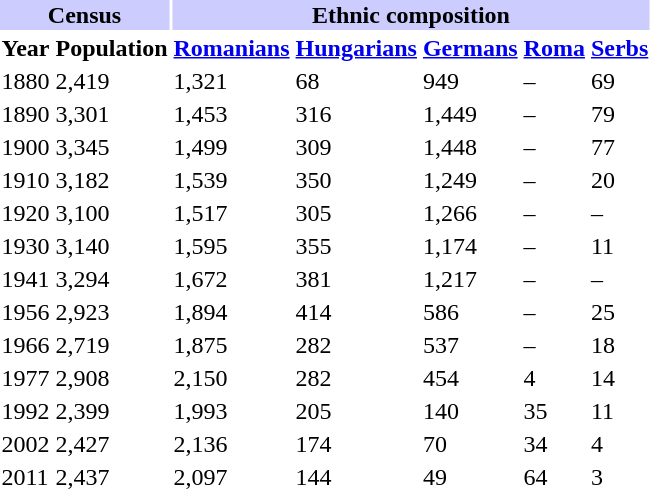<table class="toccolours">
<tr>
<th align="center" colspan="2" style="background:#ccccff;">Census</th>
<th align="center" colspan="5" style="background:#ccccff;">Ethnic composition</th>
</tr>
<tr>
<th>Year</th>
<th>Population</th>
<th><a href='#'>Romanians</a></th>
<th><a href='#'>Hungarians</a></th>
<th><a href='#'>Germans</a></th>
<th><a href='#'>Roma</a></th>
<th><a href='#'>Serbs</a></th>
</tr>
<tr>
<td>1880</td>
<td>2,419</td>
<td>1,321</td>
<td>68</td>
<td>949</td>
<td>–</td>
<td>69</td>
</tr>
<tr>
<td>1890</td>
<td>3,301</td>
<td>1,453</td>
<td>316</td>
<td>1,449</td>
<td>–</td>
<td>79</td>
</tr>
<tr>
<td>1900</td>
<td>3,345</td>
<td>1,499</td>
<td>309</td>
<td>1,448</td>
<td>–</td>
<td>77</td>
</tr>
<tr>
<td>1910</td>
<td>3,182</td>
<td>1,539</td>
<td>350</td>
<td>1,249</td>
<td>–</td>
<td>20</td>
</tr>
<tr>
<td>1920</td>
<td>3,100</td>
<td>1,517</td>
<td>305</td>
<td>1,266</td>
<td>–</td>
<td>–</td>
</tr>
<tr>
<td>1930</td>
<td>3,140</td>
<td>1,595</td>
<td>355</td>
<td>1,174</td>
<td>–</td>
<td>11</td>
</tr>
<tr>
<td>1941</td>
<td>3,294</td>
<td>1,672</td>
<td>381</td>
<td>1,217</td>
<td>–</td>
<td>–</td>
</tr>
<tr>
<td>1956</td>
<td>2,923</td>
<td>1,894</td>
<td>414</td>
<td>586</td>
<td>–</td>
<td>25</td>
</tr>
<tr>
<td>1966</td>
<td>2,719</td>
<td>1,875</td>
<td>282</td>
<td>537</td>
<td>–</td>
<td>18</td>
</tr>
<tr>
<td>1977</td>
<td>2,908</td>
<td>2,150</td>
<td>282</td>
<td>454</td>
<td>4</td>
<td>14</td>
</tr>
<tr>
<td>1992</td>
<td>2,399</td>
<td>1,993</td>
<td>205</td>
<td>140</td>
<td>35</td>
<td>11</td>
</tr>
<tr>
<td>2002</td>
<td>2,427</td>
<td>2,136</td>
<td>174</td>
<td>70</td>
<td>34</td>
<td>4</td>
</tr>
<tr>
<td>2011</td>
<td>2,437</td>
<td>2,097</td>
<td>144</td>
<td>49</td>
<td>64</td>
<td>3</td>
</tr>
</table>
